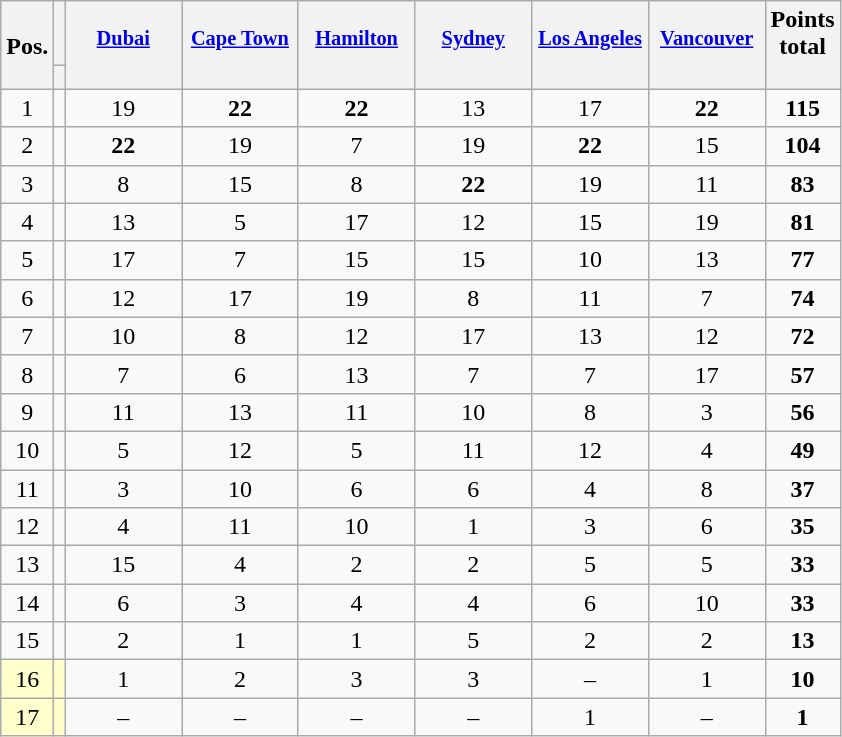<table class="wikitable sortable" style="text-align:center;">
<tr>
<th style="border-bottom:1px solid transparent;"><br>Pos.</th>
<th></th>
<th style="vertical-align:top;width:5.5em;border-bottom:1px solid transparent;padding:1px;font-size:85%;"><br><a href='#'>Dubai</a></th>
<th style="vertical-align:top;width:5.5em;border-bottom:1px solid transparent;padding:1px;font-size:85%;"><br><a href='#'>Cape Town</a></th>
<th style="vertical-align:top;width:5.5em;border-bottom:1px solid transparent;padding:1px;font-size:85%;"><br><a href='#'>Hamilton</a></th>
<th style="vertical-align:top;width:5.5em;border-bottom:1px solid transparent;padding:1px;font-size:85%;"><br><a href='#'>Sydney</a></th>
<th style="vertical-align:top;width:5.5em;border-bottom:1px solid transparent;padding:1px;font-size:85%;"><br><a href='#'>Los Angeles</a></th>
<th style="vertical-align:top;width:5.5em;border-bottom:1px solid transparent;padding:1px;font-size:85%;"><br><a href='#'>Vancouver</a></th>
<th style="border-bottom:1px solid transparent;">Points<br>total</th>
</tr>
<tr style="line-height:8px;">
<th style="border-top:1px solid transparent;"> </th>
<th style="border-top:1px solid transparent;"></th>
<th data-sort-type="number" style="border-top:1px solid transparent;"></th>
<th data-sort-type="number" style="border-top:1px solid transparent;"></th>
<th data-sort-type="number" style="border-top:1px solid transparent;"></th>
<th data-sort-type="number" style="border-top:1px solid transparent;"></th>
<th data-sort-type="number" style="border-top:1px solid transparent;"></th>
<th data-sort-type="number" style="border-top:1px solid transparent;"></th>
<th data-sort-type="number" style="border-top:1px solid transparent;"> </th>
</tr>
<tr>
<td>1</td>
<td align="left"></td>
<td>19</td>
<td><strong>22</strong></td>
<td><strong>22</strong></td>
<td>13</td>
<td>17</td>
<td><strong>22</strong></td>
<td><strong>115</strong></td>
</tr>
<tr>
<td>2</td>
<td align="left"></td>
<td><strong>22</strong></td>
<td>19</td>
<td>7</td>
<td>19</td>
<td><strong>22</strong></td>
<td>15</td>
<td><strong>104</strong></td>
</tr>
<tr>
<td>3</td>
<td align="left"></td>
<td>8</td>
<td>15</td>
<td>8</td>
<td><strong>22</strong></td>
<td>19</td>
<td>11</td>
<td><strong>83</strong></td>
</tr>
<tr>
<td>4</td>
<td align="left"></td>
<td>13</td>
<td>5</td>
<td>17</td>
<td>12</td>
<td>15</td>
<td>19</td>
<td><strong>81</strong></td>
</tr>
<tr>
<td>5</td>
<td align="left"></td>
<td>17</td>
<td>7</td>
<td>15</td>
<td>15</td>
<td>10</td>
<td>13</td>
<td><strong>77</strong></td>
</tr>
<tr>
<td>6</td>
<td align="left"></td>
<td>12</td>
<td>17</td>
<td>19</td>
<td>8</td>
<td>11</td>
<td>7</td>
<td><strong>74</strong></td>
</tr>
<tr>
<td>7</td>
<td align="left"></td>
<td>10</td>
<td>8</td>
<td>12</td>
<td>17</td>
<td>13</td>
<td>12</td>
<td><strong>72</strong></td>
</tr>
<tr>
<td>8</td>
<td align="left"></td>
<td>7</td>
<td>6</td>
<td>13</td>
<td>7</td>
<td>7</td>
<td>17</td>
<td><strong>57</strong></td>
</tr>
<tr>
<td>9</td>
<td align="left"></td>
<td>11</td>
<td>13</td>
<td>11</td>
<td>10</td>
<td>8</td>
<td>3</td>
<td><strong>56</strong></td>
</tr>
<tr>
<td>10</td>
<td align="left"></td>
<td>5</td>
<td>12</td>
<td>5</td>
<td>11</td>
<td>12</td>
<td>4</td>
<td><strong>49</strong></td>
</tr>
<tr>
<td>11</td>
<td align="left"></td>
<td>3</td>
<td>10</td>
<td>6</td>
<td>6</td>
<td>4</td>
<td>8</td>
<td><strong>37</strong></td>
</tr>
<tr>
<td>12</td>
<td align="left"></td>
<td>4</td>
<td>11</td>
<td>10</td>
<td>1</td>
<td>3</td>
<td>6</td>
<td><strong>35</strong></td>
</tr>
<tr>
<td>13</td>
<td align="left"></td>
<td>15</td>
<td>4</td>
<td>2</td>
<td>2</td>
<td>5</td>
<td>5</td>
<td><strong>33</strong></td>
</tr>
<tr>
<td>14</td>
<td align="left"></td>
<td>6</td>
<td>3</td>
<td>4</td>
<td>4</td>
<td>6</td>
<td>10</td>
<td><strong>33</strong></td>
</tr>
<tr>
<td>15</td>
<td align="left"></td>
<td>2</td>
<td>1</td>
<td>1</td>
<td>5</td>
<td>2</td>
<td>2</td>
<td><strong>13</strong></td>
</tr>
<tr>
<td style="background:#ffc;">16</td>
<td style="background:#ffc;" align="left"></td>
<td>1</td>
<td>2</td>
<td>3</td>
<td>3</td>
<td>–</td>
<td>1</td>
<td><strong>10</strong></td>
</tr>
<tr>
<td style="background:#ffc;">17</td>
<td style="background:#ffc;" align="left"></td>
<td>–</td>
<td>–</td>
<td>–</td>
<td>–</td>
<td>1</td>
<td>–</td>
<td><strong>1</strong></td>
</tr>
</table>
